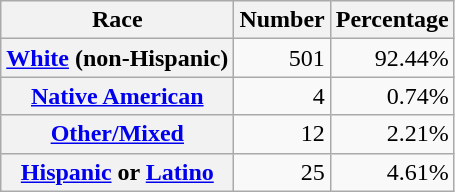<table class="wikitable" style="text-align:right">
<tr>
<th scope="col">Race</th>
<th scope="col">Number</th>
<th scope="col">Percentage</th>
</tr>
<tr>
<th scope="row"><a href='#'>White</a> (non-Hispanic)</th>
<td>501</td>
<td>92.44%</td>
</tr>
<tr>
<th scope="row"><a href='#'>Native American</a></th>
<td>4</td>
<td>0.74%</td>
</tr>
<tr>
<th scope="row"><a href='#'>Other/Mixed</a></th>
<td>12</td>
<td>2.21%</td>
</tr>
<tr>
<th scope="row"><a href='#'>Hispanic</a> or <a href='#'>Latino</a></th>
<td>25</td>
<td>4.61%</td>
</tr>
</table>
